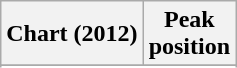<table class="wikitable plainrowheaders" style="text-align:center">
<tr>
<th scope="col">Chart (2012)</th>
<th scope="col">Peak<br>position</th>
</tr>
<tr>
</tr>
<tr>
</tr>
<tr>
</tr>
<tr>
</tr>
<tr>
</tr>
<tr>
</tr>
<tr>
</tr>
<tr>
</tr>
</table>
